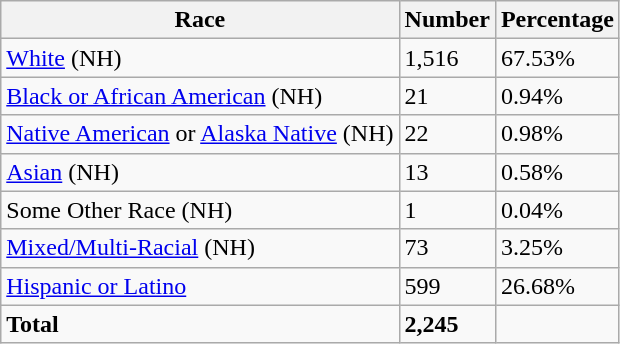<table class="wikitable">
<tr>
<th>Race</th>
<th>Number</th>
<th>Percentage</th>
</tr>
<tr>
<td><a href='#'>White</a> (NH)</td>
<td>1,516</td>
<td>67.53%</td>
</tr>
<tr>
<td><a href='#'>Black or African American</a> (NH)</td>
<td>21</td>
<td>0.94%</td>
</tr>
<tr>
<td><a href='#'>Native American</a> or <a href='#'>Alaska Native</a> (NH)</td>
<td>22</td>
<td>0.98%</td>
</tr>
<tr>
<td><a href='#'>Asian</a> (NH)</td>
<td>13</td>
<td>0.58%</td>
</tr>
<tr>
<td>Some Other Race (NH)</td>
<td>1</td>
<td>0.04%</td>
</tr>
<tr>
<td><a href='#'>Mixed/Multi-Racial</a> (NH)</td>
<td>73</td>
<td>3.25%</td>
</tr>
<tr>
<td><a href='#'>Hispanic or Latino</a></td>
<td>599</td>
<td>26.68%</td>
</tr>
<tr>
<td><strong>Total</strong></td>
<td><strong>2,245</strong></td>
<td></td>
</tr>
</table>
